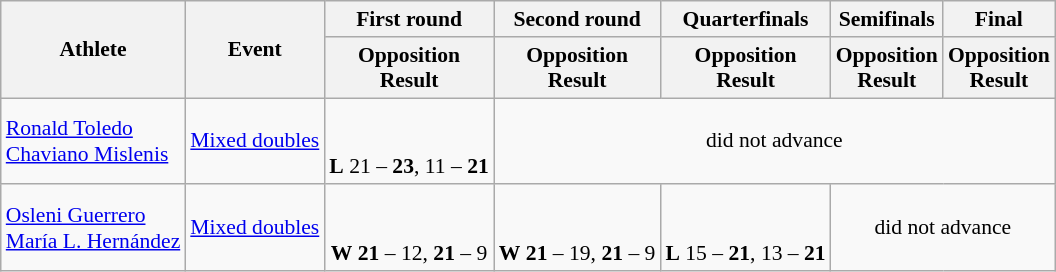<table class="wikitable" style="font-size:90%">
<tr>
<th rowspan="2">Athlete</th>
<th rowspan="2">Event</th>
<th>First round</th>
<th>Second round</th>
<th>Quarterfinals</th>
<th>Semifinals</th>
<th>Final</th>
</tr>
<tr>
<th>Opposition<br>Result</th>
<th>Opposition<br>Result</th>
<th>Opposition<br>Result</th>
<th>Opposition<br>Result</th>
<th>Opposition<br>Result</th>
</tr>
<tr>
<td><a href='#'>Ronald Toledo</a><br><a href='#'>Chaviano Mislenis</a></td>
<td><a href='#'>Mixed doubles</a></td>
<td align=center><br><br><strong>L</strong> 21 – <strong>23</strong>, 11 – <strong>21</strong></td>
<td align=center colspan="7">did not advance</td>
</tr>
<tr>
<td><a href='#'>Osleni Guerrero</a><br><a href='#'>María L. Hernández</a></td>
<td><a href='#'>Mixed doubles</a></td>
<td align=center><br><br><strong>W</strong> <strong>21</strong> – 12, <strong>21</strong> – 9</td>
<td align=center><br><br><strong>W</strong> <strong>21</strong> – 19, <strong>21</strong> – 9</td>
<td align=center><br><br><strong>L</strong> 15 – <strong>21</strong>, 13 – <strong>21</strong></td>
<td align=center colspan="7">did not advance</td>
</tr>
</table>
